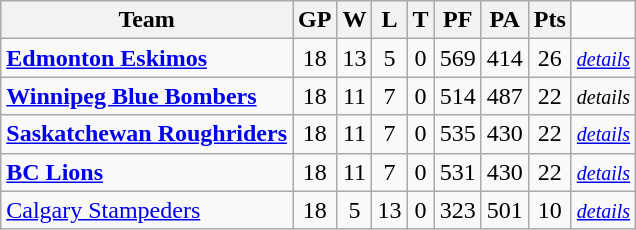<table class="wikitable" border="1">
<tr>
<th>Team</th>
<th>GP</th>
<th>W</th>
<th>L</th>
<th>T</th>
<th>PF</th>
<th>PA</th>
<th>Pts</th>
</tr>
<tr align="center">
<td align="left"><strong><a href='#'>Edmonton Eskimos</a></strong></td>
<td>18</td>
<td>13</td>
<td>5</td>
<td>0</td>
<td>569</td>
<td>414</td>
<td>26</td>
<td><small><em><a href='#'>details</a></em></small></td>
</tr>
<tr align="center">
<td align="left"><strong><a href='#'>Winnipeg Blue Bombers</a></strong></td>
<td>18</td>
<td>11</td>
<td>7</td>
<td>0</td>
<td>514</td>
<td>487</td>
<td>22</td>
<td><small><em>details</em></small></td>
</tr>
<tr align="center">
<td align="left"><strong><a href='#'>Saskatchewan Roughriders</a></strong></td>
<td>18</td>
<td>11</td>
<td>7</td>
<td>0</td>
<td>535</td>
<td>430</td>
<td>22</td>
<td><small><em><a href='#'>details</a></em></small></td>
</tr>
<tr align="center">
<td align="left"><strong><a href='#'>BC Lions</a></strong></td>
<td>18</td>
<td>11</td>
<td>7</td>
<td>0</td>
<td>531</td>
<td>430</td>
<td>22</td>
<td><small><em><a href='#'>details</a></em></small></td>
</tr>
<tr align="center">
<td align="left"><a href='#'>Calgary Stampeders</a></td>
<td>18</td>
<td>5</td>
<td>13</td>
<td>0</td>
<td>323</td>
<td>501</td>
<td>10</td>
<td><small><em><a href='#'>details</a></em></small></td>
</tr>
</table>
